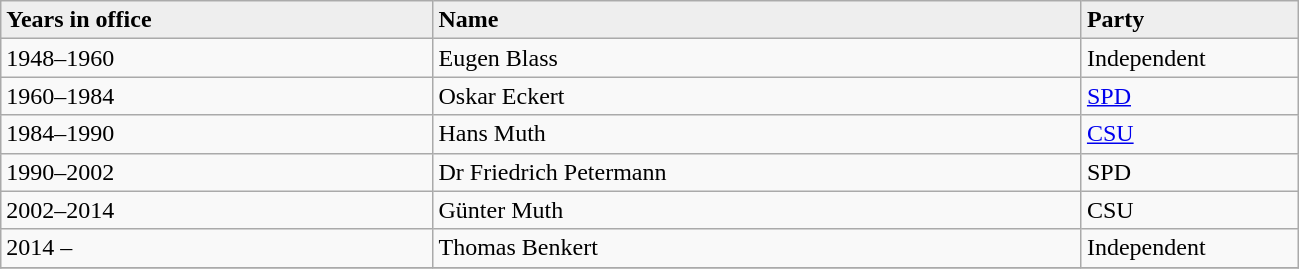<table class="wikitable">
<tr>
<td bgcolor="#EEEEEE" !! width="20%"><strong>Years in office</strong></td>
<td bgcolor="#EEEEEE" !! width="30%"><strong>Name</strong></td>
<td bgcolor="#EEEEEE" !! width="10%"><strong>Party</strong></td>
</tr>
<tr>
<td>1948–1960</td>
<td>Eugen Blass</td>
<td>Independent</td>
</tr>
<tr>
<td>1960–1984</td>
<td>Oskar Eckert</td>
<td><a href='#'>SPD</a></td>
</tr>
<tr>
<td>1984–1990</td>
<td>Hans Muth</td>
<td><a href='#'>CSU</a></td>
</tr>
<tr>
<td>1990–2002</td>
<td>Dr Friedrich Petermann</td>
<td>SPD</td>
</tr>
<tr>
<td>2002–2014</td>
<td>Günter Muth</td>
<td>CSU</td>
</tr>
<tr>
<td>2014 –</td>
<td>Thomas Benkert</td>
<td>Independent</td>
</tr>
<tr>
</tr>
</table>
